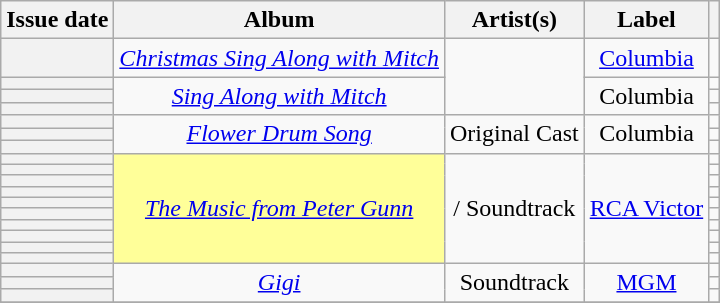<table class="wikitable sortable plainrowheaders" style="text-align: center">
<tr>
<th scope=col>Issue date</th>
<th scope=col>Album</th>
<th scope=col>Artist(s)</th>
<th scope=col>Label</th>
<th scope=col class="unsortable"></th>
</tr>
<tr>
<th scope="row"></th>
<td><em><a href='#'>Christmas Sing Along with Mitch</a></em></td>
<td rowspan=4></td>
<td><a href='#'>Columbia</a></td>
<td style="text-align: center;"></td>
</tr>
<tr>
<th scope="row"></th>
<td rowspan=3><em><a href='#'>Sing Along with Mitch</a></em></td>
<td rowspan=3>Columbia</td>
<td style="text-align: center;"></td>
</tr>
<tr>
<th scope="row"></th>
<td style="text-align: center;"></td>
</tr>
<tr>
<th scope="row"></th>
<td style="text-align: center;"></td>
</tr>
<tr>
<th scope="row"></th>
<td rowspan=3><em><a href='#'>Flower Drum Song</a></em></td>
<td rowspan=3>Original Cast</td>
<td rowspan=3>Columbia</td>
<td style="text-align: center;"></td>
</tr>
<tr>
<th scope="row"></th>
<td style="text-align: center;"></td>
</tr>
<tr>
<th scope="row"></th>
<td style="text-align: center;"></td>
</tr>
<tr>
<th scope="row"></th>
<td bgcolor=#FFFF99 rowspan=10><em><a href='#'>The Music from Peter Gunn</a></em> </td>
<td rowspan=10> / Soundtrack</td>
<td rowspan=10><a href='#'>RCA Victor</a></td>
<td style="text-align: center;"></td>
</tr>
<tr>
<th scope="row"></th>
<td style="text-align: center;"></td>
</tr>
<tr>
<th scope="row"></th>
<td style="text-align: center;"></td>
</tr>
<tr>
<th scope="row"></th>
<td style="text-align: center;"></td>
</tr>
<tr>
<th scope="row"></th>
<td style="text-align: center;"></td>
</tr>
<tr>
<th scope="row"></th>
<td style="text-align: center;"></td>
</tr>
<tr>
<th scope="row"></th>
<td style="text-align: center;"></td>
</tr>
<tr>
<th scope="row"></th>
<td style="text-align: center;"></td>
</tr>
<tr>
<th scope="row"></th>
<td style="text-align: center;"></td>
</tr>
<tr>
<th scope="row"></th>
<td style="text-align: center;"></td>
</tr>
<tr>
<th scope="row"></th>
<td rowspan=3><em><a href='#'>Gigi</a></em></td>
<td rowspan=3>Soundtrack</td>
<td rowspan=3><a href='#'>MGM</a></td>
<td style="text-align: center;"></td>
</tr>
<tr>
<th scope="row"></th>
<td style="text-align: center;"></td>
</tr>
<tr>
<th scope="row"></th>
<td style="text-align: center;"></td>
</tr>
<tr>
</tr>
</table>
